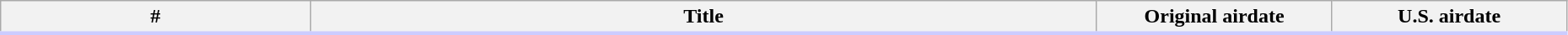<table class="wikitable" width="98%" style="background:#fff;">
<tr style="border-bottom:3px solid #CCF">
<th>#</th>
<th>Title</th>
<th width="15%">Original airdate</th>
<th width="15%">U.S. airdate<br>























</th>
</tr>
</table>
